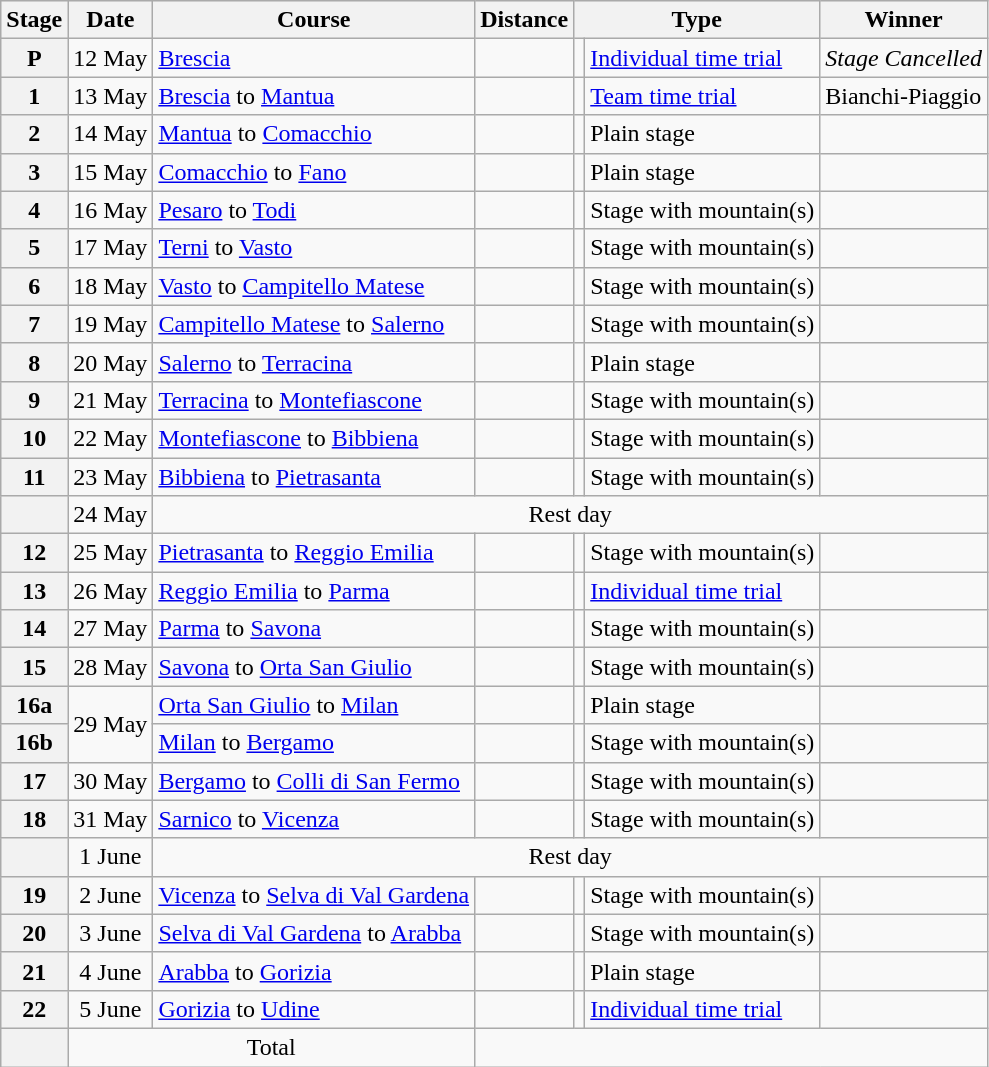<table class="wikitable">
<tr style="background:#efefef;">
<th>Stage</th>
<th>Date</th>
<th>Course</th>
<th>Distance</th>
<th colspan="2">Type</th>
<th>Winner</th>
</tr>
<tr>
<th style="text-align:center">P</th>
<td style="text-align:center;">12 May</td>
<td><a href='#'>Brescia</a></td>
<td style="text-align:center;"><del></del></td>
<td style="text-align:center;"></td>
<td><a href='#'>Individual time trial</a></td>
<td style="text-align:center;"><em>Stage Cancelled</em></td>
</tr>
<tr>
<th style="text-align:center">1</th>
<td style="text-align:center;">13 May</td>
<td><a href='#'>Brescia</a> to <a href='#'>Mantua</a></td>
<td style="text-align:center;"></td>
<td style="text-align:center;"></td>
<td><a href='#'>Team time trial</a></td>
<td>Bianchi-Piaggio</td>
</tr>
<tr>
<th style="text-align:center">2</th>
<td style="text-align:center;">14 May</td>
<td><a href='#'>Mantua</a> to <a href='#'>Comacchio</a></td>
<td style="text-align:center;"></td>
<td style="text-align:center;"></td>
<td>Plain stage</td>
<td></td>
</tr>
<tr>
<th style="text-align:center">3</th>
<td style="text-align:center;">15 May</td>
<td><a href='#'>Comacchio</a> to <a href='#'>Fano</a></td>
<td style="text-align:center;"></td>
<td style="text-align:center;"></td>
<td>Plain stage</td>
<td></td>
</tr>
<tr>
<th style="text-align:center">4</th>
<td style="text-align:center;">16 May</td>
<td><a href='#'>Pesaro</a> to <a href='#'>Todi</a></td>
<td style="text-align:center;"></td>
<td style="text-align:center;"></td>
<td>Stage with mountain(s)</td>
<td></td>
</tr>
<tr>
<th style="text-align:center">5</th>
<td style="text-align:center;">17 May</td>
<td><a href='#'>Terni</a> to <a href='#'>Vasto</a></td>
<td style="text-align:center;"></td>
<td style="text-align:center;"></td>
<td>Stage with mountain(s)</td>
<td></td>
</tr>
<tr>
<th style="text-align:center">6</th>
<td style="text-align:center;">18 May</td>
<td><a href='#'>Vasto</a> to <a href='#'>Campitello Matese</a></td>
<td style="text-align:center;"></td>
<td style="text-align:center;"></td>
<td>Stage with mountain(s)</td>
<td></td>
</tr>
<tr>
<th style="text-align:center">7</th>
<td style="text-align:center;">19 May</td>
<td><a href='#'>Campitello Matese</a> to <a href='#'>Salerno</a></td>
<td style="text-align:center;"></td>
<td style="text-align:center;"></td>
<td>Stage with mountain(s)</td>
<td></td>
</tr>
<tr>
<th style="text-align:center">8</th>
<td style="text-align:center;">20 May</td>
<td><a href='#'>Salerno</a> to <a href='#'>Terracina</a></td>
<td style="text-align:center;"></td>
<td style="text-align:center;"></td>
<td>Plain stage</td>
<td></td>
</tr>
<tr>
<th style="text-align:center">9</th>
<td style="text-align:center;">21 May</td>
<td><a href='#'>Terracina</a> to <a href='#'>Montefiascone</a></td>
<td style="text-align:center;"></td>
<td style="text-align:center;"></td>
<td>Stage with mountain(s)</td>
<td></td>
</tr>
<tr>
<th style="text-align:center">10</th>
<td style="text-align:center;">22 May</td>
<td><a href='#'>Montefiascone</a> to <a href='#'>Bibbiena</a></td>
<td style="text-align:center;"></td>
<td style="text-align:center;"></td>
<td>Stage with mountain(s)</td>
<td></td>
</tr>
<tr>
<th style="text-align:center">11</th>
<td style="text-align:center;">23 May</td>
<td><a href='#'>Bibbiena</a> to <a href='#'>Pietrasanta</a></td>
<td style="text-align:center;"></td>
<td style="text-align:center;"></td>
<td>Stage with mountain(s)</td>
<td></td>
</tr>
<tr>
<th></th>
<td style="text-align:center;">24 May</td>
<td colspan="6" style="text-align:center;">Rest day</td>
</tr>
<tr>
<th style="text-align:center">12</th>
<td style="text-align:center;">25 May</td>
<td><a href='#'>Pietrasanta</a> to <a href='#'>Reggio Emilia</a></td>
<td style="text-align:center;"></td>
<td style="text-align:center;"></td>
<td>Stage with mountain(s)</td>
<td></td>
</tr>
<tr>
<th style="text-align:center">13</th>
<td style="text-align:center;">26 May</td>
<td><a href='#'>Reggio Emilia</a> to <a href='#'>Parma</a></td>
<td style="text-align:center;"></td>
<td style="text-align:center;"></td>
<td><a href='#'>Individual time trial</a></td>
<td></td>
</tr>
<tr>
<th style="text-align:center">14</th>
<td style="text-align:center;">27 May</td>
<td><a href='#'>Parma</a> to <a href='#'>Savona</a></td>
<td style="text-align:center;"></td>
<td style="text-align:center;"></td>
<td>Stage with mountain(s)</td>
<td></td>
</tr>
<tr>
<th style="text-align:center">15</th>
<td style="text-align:center;">28 May</td>
<td><a href='#'>Savona</a> to <a href='#'>Orta San Giulio</a></td>
<td style="text-align:center;"></td>
<td style="text-align:center;"></td>
<td>Stage with mountain(s)</td>
<td></td>
</tr>
<tr>
<th style="text-align:center">16a</th>
<td style="text-align:center;" rowspan="2">29 May</td>
<td><a href='#'>Orta San Giulio</a> to <a href='#'>Milan</a></td>
<td style="text-align:center;"></td>
<td style="text-align:center;"></td>
<td>Plain stage</td>
<td></td>
</tr>
<tr>
<th style="text-align:center">16b</th>
<td><a href='#'>Milan</a> to <a href='#'>Bergamo</a></td>
<td style="text-align:center;"></td>
<td style="text-align:center;"></td>
<td>Stage with mountain(s)</td>
<td></td>
</tr>
<tr>
<th style="text-align:center">17</th>
<td style="text-align:center;">30 May</td>
<td><a href='#'>Bergamo</a> to <a href='#'>Colli di San Fermo</a></td>
<td style="text-align:center;"></td>
<td style="text-align:center;"></td>
<td>Stage with mountain(s)</td>
<td></td>
</tr>
<tr>
<th style="text-align:center">18</th>
<td style="text-align:center;">31 May</td>
<td><a href='#'>Sarnico</a> to <a href='#'>Vicenza</a></td>
<td style="text-align:center;"></td>
<td style="text-align:center;"></td>
<td>Stage with mountain(s)</td>
<td></td>
</tr>
<tr>
<th></th>
<td style="text-align:center;">1 June</td>
<td colspan="6" style="text-align:center;">Rest day</td>
</tr>
<tr>
<th style="text-align:center">19</th>
<td style="text-align:center;">2 June</td>
<td><a href='#'>Vicenza</a> to <a href='#'>Selva di Val Gardena</a></td>
<td style="text-align:center;"></td>
<td style="text-align:center;"></td>
<td>Stage with mountain(s)</td>
<td></td>
</tr>
<tr>
<th style="text-align:center">20</th>
<td style="text-align:center;">3 June</td>
<td><a href='#'>Selva di Val Gardena</a> to <a href='#'>Arabba</a></td>
<td style="text-align:center;"></td>
<td style="text-align:center;"></td>
<td>Stage with mountain(s)</td>
<td></td>
</tr>
<tr>
<th style="text-align:center">21</th>
<td style="text-align:center;">4 June</td>
<td><a href='#'>Arabba</a> to <a href='#'>Gorizia</a></td>
<td style="text-align:center;"></td>
<td style="text-align:center;"></td>
<td>Plain stage</td>
<td></td>
</tr>
<tr>
<th style="text-align:center">22</th>
<td style="text-align:center;">5 June</td>
<td><a href='#'>Gorizia</a> to <a href='#'>Udine</a></td>
<td style="text-align:center;"></td>
<td style="text-align:center;"></td>
<td><a href='#'>Individual time trial</a></td>
<td></td>
</tr>
<tr>
<th></th>
<td colspan="2" style="text-align:center;">Total</td>
<td colspan="5" style="text-align:center;"></td>
</tr>
</table>
